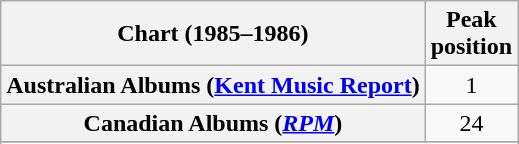<table class="wikitable sortable plainrowheaders">
<tr>
<th scope="col">Chart (1985–1986)</th>
<th scope="col">Peak<br>position</th>
</tr>
<tr>
<th scope="row">Australian Albums (<a href='#'>Kent Music Report</a>)</th>
<td align="center">1</td>
</tr>
<tr>
<th scope="row">Canadian Albums (<em><a href='#'>RPM</a></em>)</th>
<td align="center">24</td>
</tr>
<tr>
</tr>
<tr>
</tr>
<tr>
</tr>
<tr>
</tr>
</table>
